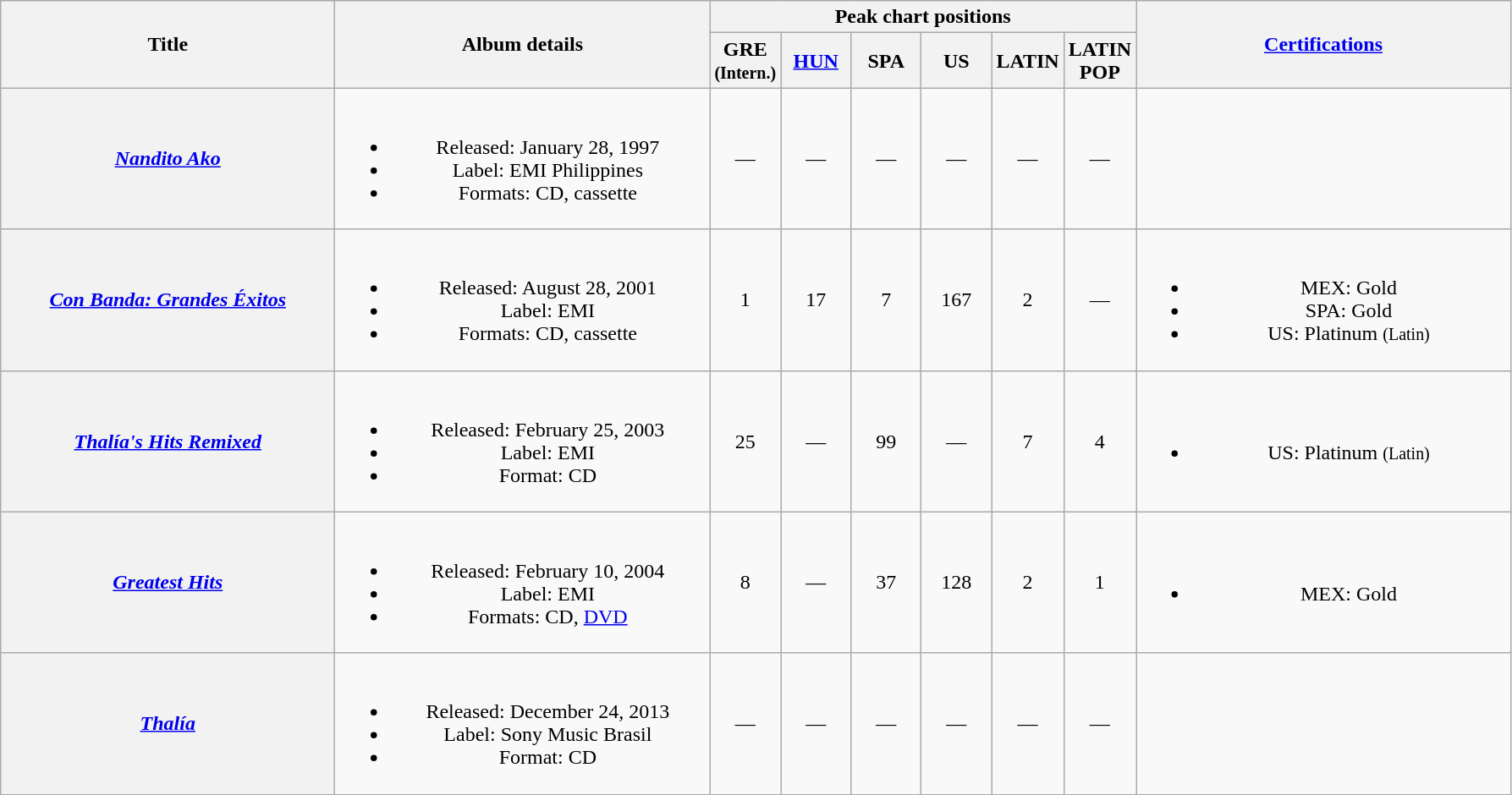<table class="wikitable plainrowheaders" style="text-align:center;">
<tr>
<th scope="col" rowspan="2" style="width:16em;">Title</th>
<th scope="col" rowspan="2" style="width:18em;">Album details</th>
<th scope="col" colspan="6">Peak chart positions</th>
<th scope="col" rowspan="2" style="width:18em;"><a href='#'>Certifications</a></th>
</tr>
<tr>
<th scope="col" style="width:3em;font-size:100%;">GRE <small>(Intern.)</small><br></th>
<th scope="col" style="width:3em;font-size:100%;"><a href='#'>HUN</a><br></th>
<th scope="col" style="width:3em;font-size:100%;">SPA</th>
<th scope="col" style="width:3em;font-size:100%;">US<br></th>
<th scope="col" style="width:3em;font-size:100%;">LATIN<br></th>
<th scope="col" style="width:3em;font-size:100%;">LATIN POP<br></th>
</tr>
<tr>
<th scope="row"><em><a href='#'>Nandito Ako</a></em></th>
<td><br><ul><li>Released: January 28, 1997</li><li>Label: EMI Philippines</li><li>Formats: CD, cassette</li></ul></td>
<td>—</td>
<td>—</td>
<td>—</td>
<td>—</td>
<td>—</td>
<td>—</td>
<td></td>
</tr>
<tr>
<th scope="row"><em><a href='#'>Con Banda: Grandes Éxitos</a></em></th>
<td><br><ul><li>Released: August 28, 2001</li><li>Label: EMI</li><li>Formats: CD, cassette</li></ul></td>
<td>1</td>
<td>17</td>
<td>7</td>
<td>167</td>
<td>2</td>
<td>—</td>
<td><br><ul><li>MEX: Gold</li><li>SPA: Gold</li><li>US: Platinum <small>(Latin)</small></li></ul></td>
</tr>
<tr>
<th scope="row"><em><a href='#'>Thalía's Hits Remixed</a></em></th>
<td><br><ul><li>Released: February 25, 2003</li><li>Label: EMI</li><li>Format: CD</li></ul></td>
<td>25</td>
<td>—</td>
<td>99</td>
<td>—</td>
<td>7</td>
<td>4</td>
<td><br><ul><li>US: Platinum <small>(Latin)</small></li></ul></td>
</tr>
<tr>
<th scope="row"><em><a href='#'>Greatest Hits</a></em></th>
<td><br><ul><li>Released: February 10, 2004</li><li>Label: EMI</li><li>Formats: CD, <a href='#'>DVD</a></li></ul></td>
<td>8</td>
<td>—</td>
<td>37</td>
<td>128</td>
<td>2</td>
<td>1</td>
<td><br><ul><li>MEX: Gold</li></ul></td>
</tr>
<tr>
<th scope="row"><em><a href='#'>Thalía</a></em></th>
<td><br><ul><li>Released: December 24, 2013</li><li>Label: Sony Music Brasil</li><li>Format: CD</li></ul></td>
<td>—</td>
<td>—</td>
<td>—</td>
<td>—</td>
<td>—</td>
<td>—</td>
<td></td>
</tr>
</table>
